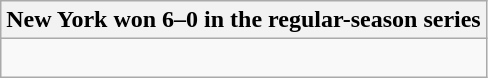<table class="wikitable collapsible collapsed">
<tr>
<th>New York won 6–0 in the regular-season series</th>
</tr>
<tr>
<td><br>




</td>
</tr>
</table>
